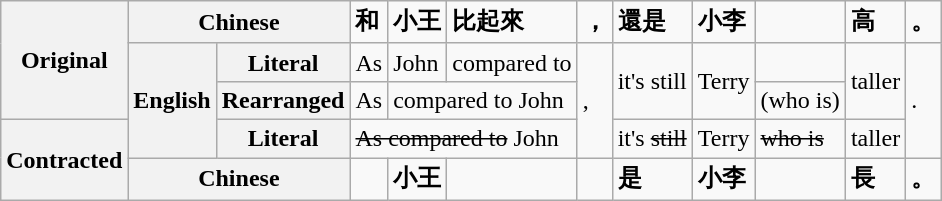<table class="wikitable">
<tr>
<th rowspan="3">Original</th>
<th colspan="2">Chinese</th>
<td><strong>和</strong></td>
<td><strong>小王</strong></td>
<td><strong>比起來</strong></td>
<td><strong>，</strong></td>
<td><strong>還是</strong></td>
<td><strong>小李</strong></td>
<td></td>
<td><strong>高</strong></td>
<td><strong>。</strong></td>
</tr>
<tr>
<th rowspan="3">English</th>
<th>Literal</th>
<td>As</td>
<td>John</td>
<td>compared to</td>
<td rowspan="3">,</td>
<td rowspan="2">it's still</td>
<td rowspan="2">Terry</td>
<td></td>
<td rowspan="2">taller</td>
<td rowspan="3">.</td>
</tr>
<tr>
<th>Rearranged</th>
<td>As</td>
<td colspan="2">compared to John</td>
<td>(who is)</td>
</tr>
<tr>
<th rowspan="2">Contracted</th>
<th>Literal</th>
<td colspan="3"><s>As compared to</s> John</td>
<td>it's <s>still</s></td>
<td>Terry</td>
<td><s>who is</s></td>
<td>taller</td>
</tr>
<tr>
<th colspan="2">Chinese</th>
<td></td>
<td><strong>小王</strong></td>
<td></td>
<td></td>
<td><strong>是</strong></td>
<td><strong>小李</strong></td>
<td></td>
<td><strong>長</strong></td>
<td><strong>。</strong></td>
</tr>
</table>
